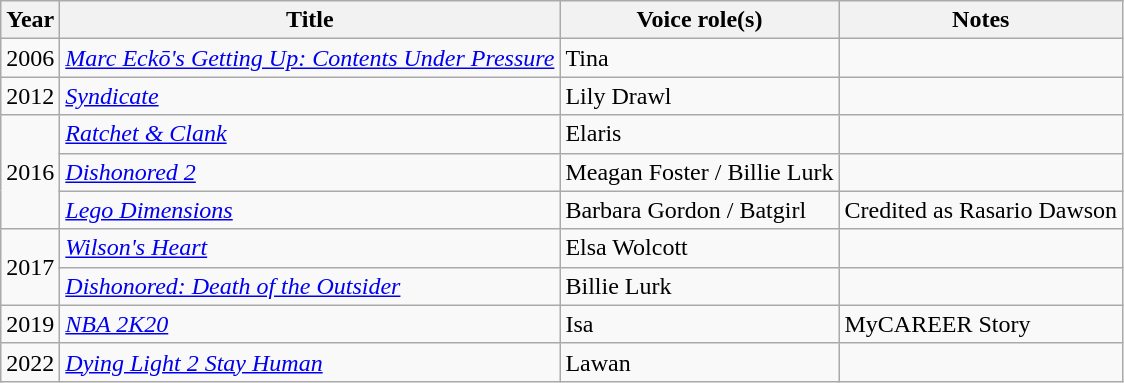<table class="wikitable sortable">
<tr>
<th>Year</th>
<th>Title</th>
<th>Voice role(s)</th>
<th>Notes</th>
</tr>
<tr>
<td>2006</td>
<td><em><a href='#'>Marc Eckō's Getting Up: Contents Under Pressure</a></em></td>
<td>Tina</td>
<td></td>
</tr>
<tr>
<td>2012</td>
<td><em><a href='#'>Syndicate</a></em></td>
<td>Lily Drawl</td>
<td></td>
</tr>
<tr>
<td rowspan="3">2016</td>
<td><em><a href='#'>Ratchet & Clank</a></em></td>
<td>Elaris</td>
<td></td>
</tr>
<tr>
<td><em><a href='#'>Dishonored 2</a></em></td>
<td>Meagan Foster / Billie Lurk</td>
<td></td>
</tr>
<tr>
<td><em><a href='#'>Lego Dimensions</a></em></td>
<td>Barbara Gordon / Batgirl</td>
<td>Credited as Rasario Dawson</td>
</tr>
<tr>
<td rowspan="2">2017</td>
<td><em><a href='#'>Wilson's Heart</a></em></td>
<td>Elsa Wolcott</td>
<td></td>
</tr>
<tr>
<td><em><a href='#'>Dishonored: Death of the Outsider</a></em></td>
<td>Billie Lurk</td>
<td></td>
</tr>
<tr>
<td>2019</td>
<td><em><a href='#'>NBA 2K20</a></em></td>
<td>Isa</td>
<td>MyCAREER Story</td>
</tr>
<tr>
<td>2022</td>
<td><em><a href='#'>Dying Light 2 Stay Human</a></em></td>
<td>Lawan</td>
<td></td>
</tr>
</table>
